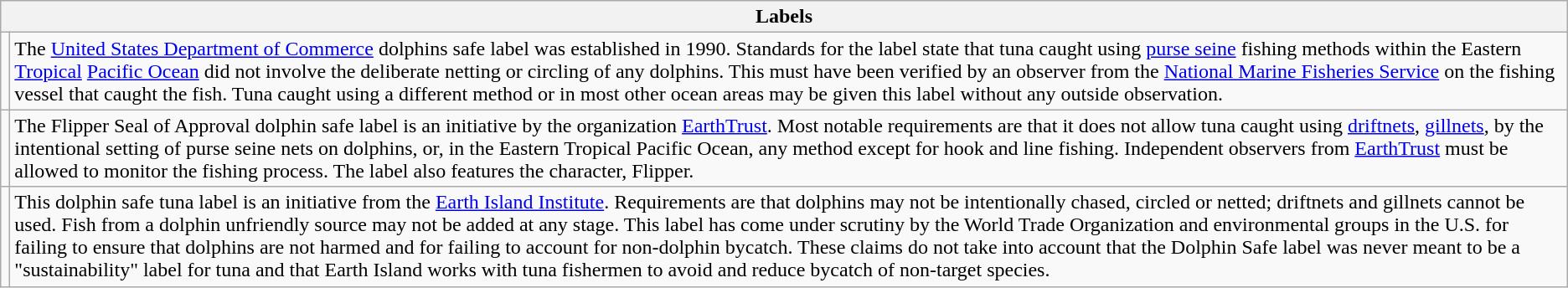<table class="wikitable">
<tr>
<th colspan=2>Labels</th>
</tr>
<tr --->
<td></td>
<td>The <a href='#'>United States Department of Commerce</a> dolphins safe label was established in 1990. Standards for the label state that tuna caught using <a href='#'>purse seine</a> fishing methods within the Eastern <a href='#'>Tropical</a> <a href='#'>Pacific Ocean</a> did not involve the deliberate netting or circling of any dolphins. This must have been verified by an observer from the <a href='#'>National Marine Fisheries Service</a> on the fishing vessel that caught the fish. Tuna caught using a different method or in most other ocean areas may be given this label without any outside observation.</td>
</tr>
<tr --->
<td></td>
<td>The Flipper Seal of Approval dolphin safe label is an initiative by the organization <a href='#'>EarthTrust</a>. Most notable requirements are that it does not allow tuna caught using <a href='#'>driftnets</a>, <a href='#'>gillnets</a>, by the intentional setting of purse seine nets on dolphins, or, in the Eastern Tropical Pacific Ocean, any method except for hook and line fishing. Independent observers from <a href='#'>EarthTrust</a> must be allowed to monitor the fishing process. The label also features the character, Flipper.</td>
</tr>
<tr --->
<td></td>
<td>This dolphin safe tuna label is an initiative from the <a href='#'>Earth Island Institute</a>. Requirements are that dolphins may not be intentionally chased, circled or netted;  driftnets and gillnets cannot be used. Fish from a dolphin unfriendly source may not be added at any stage. This label has come under scrutiny by the World Trade Organization and environmental groups in the U.S. for failing to ensure that dolphins are not harmed and for failing to account for non-dolphin bycatch.  These claims do not take into account that the Dolphin Safe label was never meant to be a "sustainability" label for tuna and that Earth Island works with tuna fishermen to avoid and reduce bycatch of non-target species.</td>
</tr>
</table>
